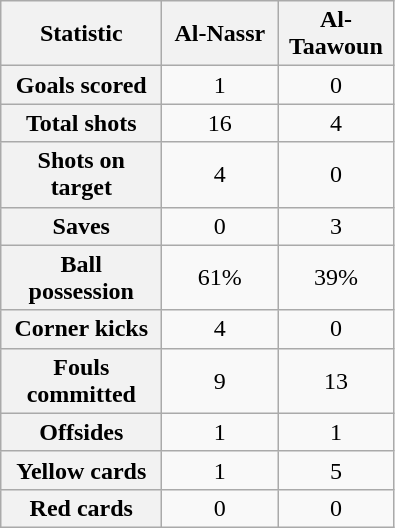<table class="wikitable plainrowheaders" style="text-align:center">
<tr>
<th scope="col" style="width:100px">Statistic</th>
<th scope="col" style="width:70px">Al-Nassr</th>
<th scope="col" style="width:70px">Al-Taawoun</th>
</tr>
<tr>
<th scope=row>Goals scored</th>
<td>1</td>
<td>0</td>
</tr>
<tr>
<th scope=row>Total shots</th>
<td>16</td>
<td>4</td>
</tr>
<tr>
<th scope=row>Shots on target</th>
<td>4</td>
<td>0</td>
</tr>
<tr>
<th scope=row>Saves</th>
<td>0</td>
<td>3</td>
</tr>
<tr>
<th scope=row>Ball possession</th>
<td>61%</td>
<td>39%</td>
</tr>
<tr>
<th scope=row>Corner kicks</th>
<td>4</td>
<td>0</td>
</tr>
<tr>
<th scope=row>Fouls committed</th>
<td>9</td>
<td>13</td>
</tr>
<tr>
<th scope=row>Offsides</th>
<td>1</td>
<td>1</td>
</tr>
<tr>
<th scope=row>Yellow cards</th>
<td>1</td>
<td>5</td>
</tr>
<tr>
<th scope=row>Red cards</th>
<td>0</td>
<td>0</td>
</tr>
</table>
